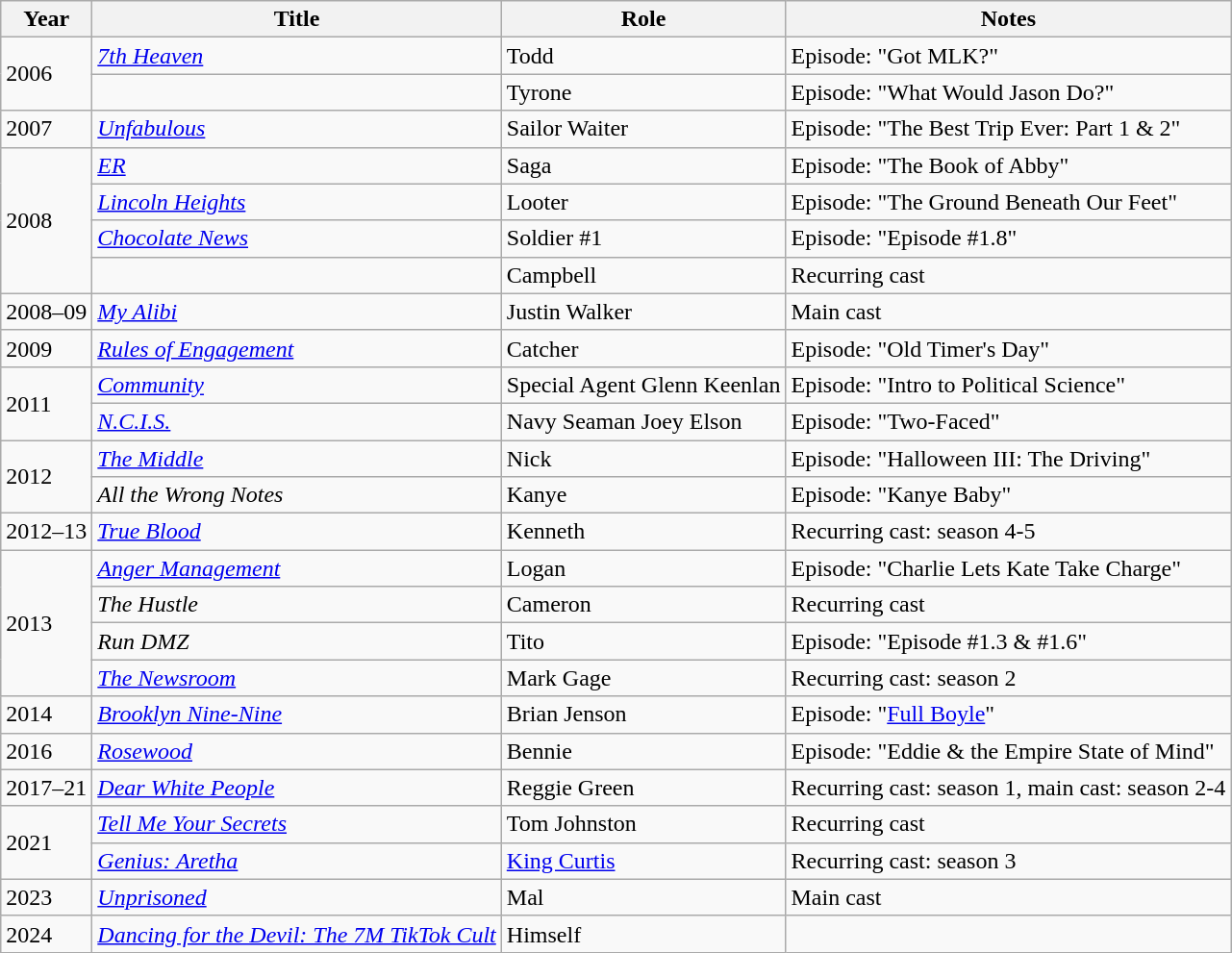<table class="wikitable sortable">
<tr>
<th>Year</th>
<th>Title</th>
<th>Role</th>
<th class="unsortable">Notes</th>
</tr>
<tr>
<td rowspan="2">2006</td>
<td><em><a href='#'>7th Heaven</a></em></td>
<td>Todd</td>
<td>Episode: "Got MLK?"</td>
</tr>
<tr>
<td><em></em></td>
<td>Tyrone</td>
<td>Episode: "What Would Jason Do?"</td>
</tr>
<tr>
<td>2007</td>
<td><em><a href='#'>Unfabulous</a></em></td>
<td>Sailor Waiter</td>
<td>Episode: "The Best Trip Ever: Part 1 & 2"</td>
</tr>
<tr>
<td rowspan="4">2008</td>
<td><em><a href='#'>ER</a></em></td>
<td>Saga</td>
<td>Episode: "The Book of Abby"</td>
</tr>
<tr>
<td><em><a href='#'>Lincoln Heights</a></em></td>
<td>Looter</td>
<td>Episode: "The Ground Beneath Our Feet"</td>
</tr>
<tr>
<td><em><a href='#'>Chocolate News</a></em></td>
<td>Soldier #1</td>
<td>Episode: "Episode #1.8"</td>
</tr>
<tr>
<td><em></em></td>
<td>Campbell</td>
<td>Recurring cast</td>
</tr>
<tr>
<td>2008–09</td>
<td><em><a href='#'>My Alibi</a></em></td>
<td>Justin Walker</td>
<td>Main cast</td>
</tr>
<tr>
<td>2009</td>
<td><em><a href='#'>Rules of Engagement</a></em></td>
<td>Catcher</td>
<td>Episode: "Old Timer's Day"</td>
</tr>
<tr>
<td rowspan="2">2011</td>
<td><em><a href='#'>Community</a></em></td>
<td>Special Agent Glenn Keenlan</td>
<td>Episode: "Intro to Political Science"</td>
</tr>
<tr>
<td><em><a href='#'>N.C.I.S.</a></em></td>
<td>Navy Seaman Joey Elson</td>
<td>Episode: "Two-Faced"</td>
</tr>
<tr>
<td rowspan="2">2012</td>
<td><em><a href='#'>The Middle</a></em></td>
<td>Nick</td>
<td>Episode: "Halloween III: The Driving"</td>
</tr>
<tr>
<td><em>All the Wrong Notes</em></td>
<td>Kanye</td>
<td>Episode: "Kanye Baby"</td>
</tr>
<tr>
<td>2012–13</td>
<td><em><a href='#'>True Blood</a></em></td>
<td>Kenneth</td>
<td>Recurring cast: season 4-5</td>
</tr>
<tr>
<td rowspan="4">2013</td>
<td><em><a href='#'>Anger Management</a></em></td>
<td>Logan</td>
<td>Episode: "Charlie Lets Kate Take Charge"</td>
</tr>
<tr>
<td><em>The Hustle</em></td>
<td>Cameron</td>
<td>Recurring cast</td>
</tr>
<tr>
<td><em>Run DMZ</em></td>
<td>Tito</td>
<td>Episode: "Episode #1.3 & #1.6"</td>
</tr>
<tr>
<td><em><a href='#'>The Newsroom</a></em></td>
<td>Mark Gage</td>
<td>Recurring cast: season 2</td>
</tr>
<tr>
<td>2014</td>
<td><em><a href='#'>Brooklyn Nine-Nine</a></em></td>
<td>Brian Jenson</td>
<td>Episode: "<a href='#'>Full Boyle</a>"</td>
</tr>
<tr>
<td>2016</td>
<td><em><a href='#'>Rosewood</a></em></td>
<td>Bennie</td>
<td>Episode: "Eddie & the Empire State of Mind"</td>
</tr>
<tr>
<td>2017–21</td>
<td><em><a href='#'>Dear White People</a></em></td>
<td>Reggie Green</td>
<td>Recurring cast: season 1, main cast: season 2-4</td>
</tr>
<tr>
<td rowspan="2">2021</td>
<td><em><a href='#'>Tell Me Your Secrets</a></em></td>
<td>Tom Johnston</td>
<td>Recurring cast</td>
</tr>
<tr>
<td><em><a href='#'>Genius: Aretha</a></em></td>
<td><a href='#'>King Curtis</a></td>
<td>Recurring cast: season 3</td>
</tr>
<tr>
<td>2023</td>
<td><em><a href='#'>Unprisoned</a></em></td>
<td>Mal</td>
<td>Main cast</td>
</tr>
<tr>
<td>2024</td>
<td><em><a href='#'>Dancing for the Devil: The 7M TikTok Cult</a></em></td>
<td>Himself</td>
</tr>
</table>
